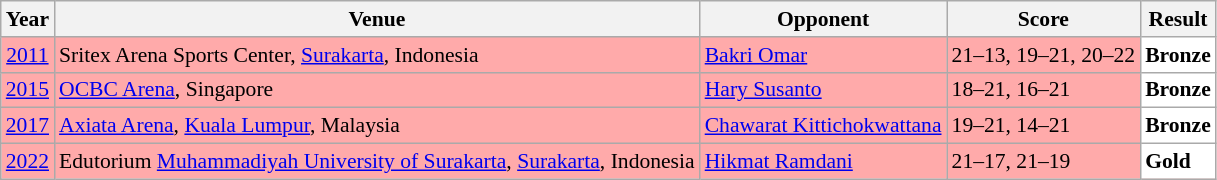<table class="sortable wikitable" style="font-size: 90%;">
<tr>
<th>Year</th>
<th>Venue</th>
<th>Opponent</th>
<th>Score</th>
<th>Result</th>
</tr>
<tr style="background:#FFAAAA">
<td align="center"><a href='#'>2011</a></td>
<td align="left">Sritex Arena Sports Center, <a href='#'>Surakarta</a>, Indonesia</td>
<td align="left"> <a href='#'>Bakri Omar</a></td>
<td align="left">21–13, 19–21, 20–22</td>
<td style="text-align:left; background:white"> <strong>Bronze</strong></td>
</tr>
<tr style="background:#FFAAAA">
<td align="center"><a href='#'>2015</a></td>
<td align="left"><a href='#'>OCBC Arena</a>, Singapore</td>
<td align="left"> <a href='#'>Hary Susanto</a></td>
<td align="left">18–21, 16–21</td>
<td style="text-align:left; background:white"> <strong>Bronze</strong></td>
</tr>
<tr style="background:#FFAAAA">
<td align="center"><a href='#'>2017</a></td>
<td align="left"><a href='#'>Axiata Arena</a>, <a href='#'>Kuala Lumpur</a>, Malaysia</td>
<td align="left"> <a href='#'>Chawarat Kittichokwattana</a></td>
<td align="left">19–21, 14–21</td>
<td style="text-align:left; background:white"> <strong>Bronze</strong></td>
</tr>
<tr style="background:#FFAAAA">
<td align="center"><a href='#'>2022</a></td>
<td align="left">Edutorium <a href='#'>Muhammadiyah University of Surakarta</a>, <a href='#'>Surakarta</a>, Indonesia</td>
<td align="left"> <a href='#'>Hikmat Ramdani</a></td>
<td align="left">21–17, 21–19</td>
<td style="text-align:left; background:white"> <strong>Gold</strong></td>
</tr>
</table>
